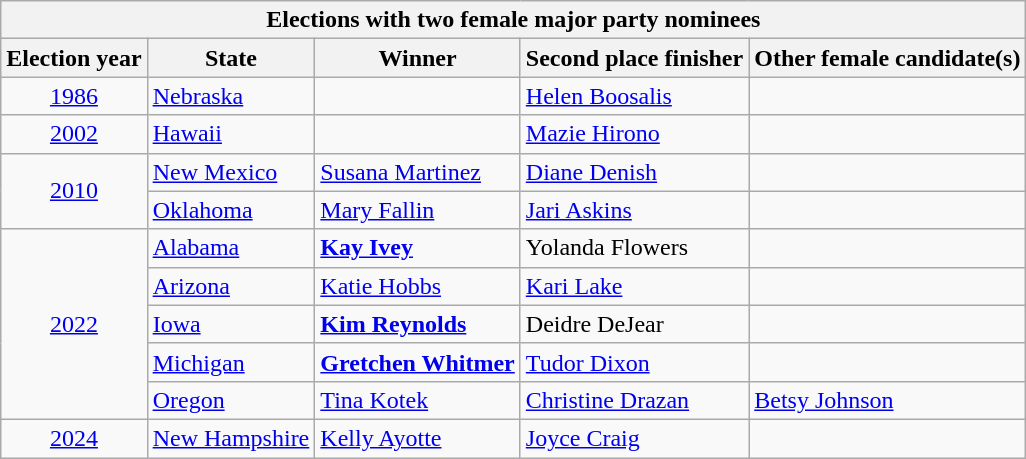<table class="wikitable" border="" cellpadding="3">
<tr>
<th colspan="5">Elections with two female major party nominees</th>
</tr>
<tr>
<th>Election year</th>
<th>State</th>
<th>Winner</th>
<th>Second place finisher</th>
<th>Other female candidate(s)</th>
</tr>
<tr>
<td align="center"><a href='#'>1986</a></td>
<td><a href='#'>Nebraska</a></td>
<td></td>
<td><a href='#'>Helen Boosalis</a></td>
<td></td>
</tr>
<tr>
<td align="center"><a href='#'>2002</a></td>
<td><a href='#'>Hawaii</a></td>
<td></td>
<td><a href='#'>Mazie Hirono</a></td>
<td></td>
</tr>
<tr>
<td rowspan="2" align="center"><a href='#'>2010</a></td>
<td><a href='#'>New Mexico</a></td>
<td><a href='#'>Susana Martinez</a></td>
<td><a href='#'>Diane Denish</a></td>
<td></td>
</tr>
<tr>
<td><a href='#'>Oklahoma</a></td>
<td><a href='#'>Mary Fallin</a></td>
<td><a href='#'>Jari Askins</a></td>
<td></td>
</tr>
<tr>
<td rowspan="5" align="center"><a href='#'>2022</a></td>
<td><a href='#'>Alabama</a></td>
<td><strong><a href='#'>Kay Ivey</a></strong></td>
<td>Yolanda Flowers</td>
<td></td>
</tr>
<tr>
<td><a href='#'>Arizona</a></td>
<td><a href='#'>Katie Hobbs</a></td>
<td><a href='#'>Kari Lake</a></td>
<td></td>
</tr>
<tr>
<td><a href='#'>Iowa</a></td>
<td><strong><a href='#'>Kim Reynolds</a></strong></td>
<td>Deidre DeJear</td>
<td></td>
</tr>
<tr>
<td><a href='#'>Michigan</a></td>
<td><strong><a href='#'>Gretchen Whitmer</a></strong></td>
<td><a href='#'>Tudor Dixon</a></td>
<td></td>
</tr>
<tr>
<td><a href='#'>Oregon</a></td>
<td><a href='#'>Tina Kotek</a></td>
<td><a href='#'>Christine Drazan</a></td>
<td><a href='#'>Betsy Johnson</a></td>
</tr>
<tr>
<td rowspan="1" align="center"><a href='#'>2024</a></td>
<td><a href='#'>New Hampshire</a></td>
<td><a href='#'>Kelly Ayotte</a></td>
<td><a href='#'>Joyce Craig</a></td>
<td></td>
</tr>
</table>
